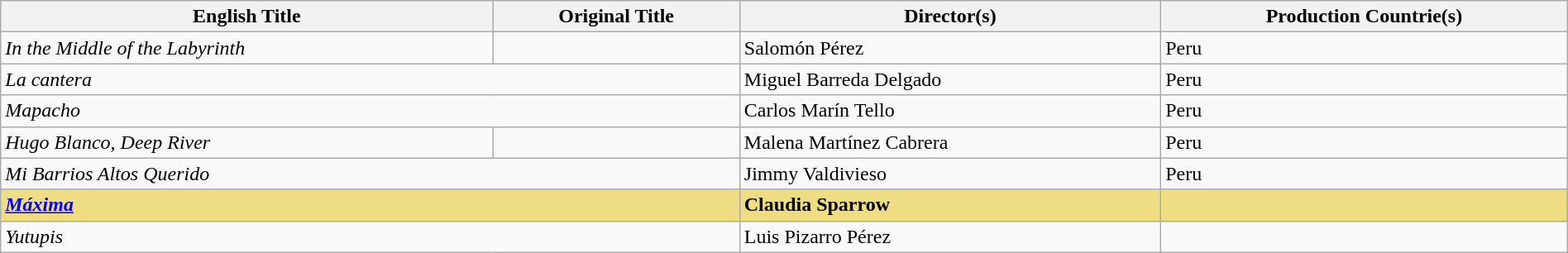<table class="sortable wikitable" style="width:100%; margin-bottom:4px" cellpadding="5">
<tr>
<th scope="col">English Title</th>
<th scope="col">Original Title</th>
<th scope="col">Director(s)</th>
<th scope="col">Production Countrie(s)</th>
</tr>
<tr>
<td><em>In the Middle of the Labyrinth</em></td>
<td></td>
<td>Salomón Pérez</td>
<td>Peru</td>
</tr>
<tr>
<td colspan = "2"><em>La cantera</em></td>
<td>Miguel Barreda Delgado</td>
<td>Peru</td>
</tr>
<tr>
<td colspan = "2"><em>Mapacho</em></td>
<td>Carlos Marín Tello</td>
<td>Peru</td>
</tr>
<tr>
<td><em>Hugo Blanco, Deep River</em></td>
<td></td>
<td>Malena Martínez Cabrera</td>
<td>Peru</td>
</tr>
<tr>
<td colspan = "2"><em>Mi Barrios Altos Querido</em></td>
<td>Jimmy Valdivieso</td>
<td>Peru</td>
</tr>
<tr style="background:#EEDD82">
<td colspan = "2"><strong><em><a href='#'>Máxima</a></em></strong></td>
<td><strong>Claudia Sparrow</strong></td>
<td><strong></strong></td>
</tr>
<tr>
<td colspan = "2"><em>Yutupis</em></td>
<td>Luis Pizarro Pérez</td>
<td></td>
</tr>
</table>
